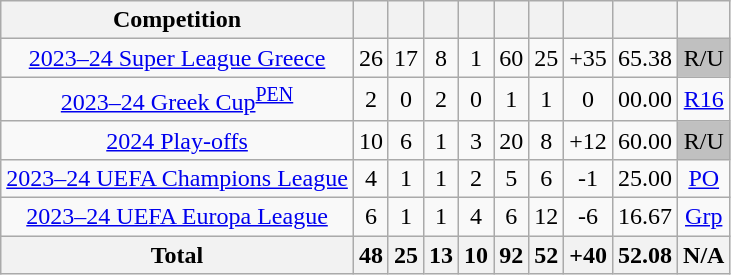<table class="wikitable" style="text-align:center">
<tr>
<th>Competition</th>
<th></th>
<th></th>
<th></th>
<th></th>
<th></th>
<th></th>
<th></th>
<th></th>
<th></th>
</tr>
<tr>
<td><a href='#'>2023–24 Super League Greece</a></td>
<td>26</td>
<td>17</td>
<td>8</td>
<td>1</td>
<td>60</td>
<td>25</td>
<td>+35</td>
<td>65.38</td>
<td bgcolor=#C0C0C0>R/U</td>
</tr>
<tr>
<td><a href='#'>2023–24 Greek Cup</a><sup><a href='#'>PEN</a></sup></td>
<td>2</td>
<td>0</td>
<td>2</td>
<td>0</td>
<td>1</td>
<td>1</td>
<td>0</td>
<td>00.00</td>
<td><a href='#'>R16</a></td>
</tr>
<tr>
<td><a href='#'>2024 Play-offs</a></td>
<td>10</td>
<td>6</td>
<td>1</td>
<td>3</td>
<td>20</td>
<td>8</td>
<td>+12</td>
<td>60.00</td>
<td bgcolor=#C0C0C0>R/U</td>
</tr>
<tr>
<td><a href='#'>2023–24 UEFA Champions League</a></td>
<td>4</td>
<td>1</td>
<td>1</td>
<td>2</td>
<td>5</td>
<td>6</td>
<td>-1</td>
<td>25.00</td>
<td><a href='#'>PO</a></td>
</tr>
<tr>
<td><a href='#'>2023–24 UEFA Europa League</a></td>
<td>6</td>
<td>1</td>
<td>1</td>
<td>4</td>
<td>6</td>
<td>12</td>
<td>-6</td>
<td>16.67</td>
<td><a href='#'>Grp</a></td>
</tr>
<tr>
<th>Total</th>
<th>48</th>
<th>25</th>
<th>13</th>
<th>10</th>
<th>92</th>
<th>52</th>
<th>+40</th>
<th>52.08</th>
<th>N/A</th>
</tr>
</table>
